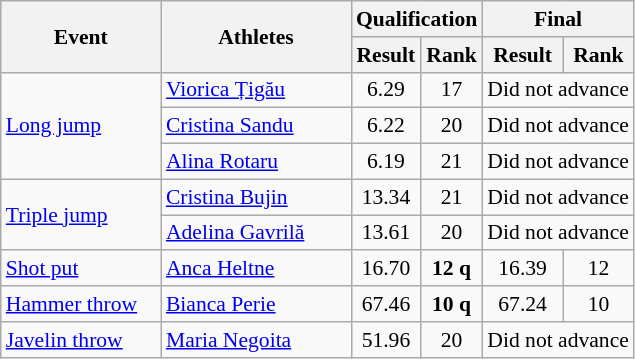<table class="wikitable" border="1" style="font-size:90%">
<tr>
<th rowspan="2" width=100>Event</th>
<th rowspan="2" width=120>Athletes</th>
<th colspan="2">Qualification</th>
<th colspan="2">Final</th>
</tr>
<tr>
<th>Result</th>
<th>Rank</th>
<th>Result</th>
<th>Rank</th>
</tr>
<tr>
<td rowspan=3><a href='#'>Long jump</a></td>
<td><a href='#'>Viorica Țigău</a></td>
<td align=center>6.29</td>
<td align=center>17</td>
<td colspan="2" align=center>Did not advance</td>
</tr>
<tr>
<td><a href='#'>Cristina Sandu</a></td>
<td align=center>6.22</td>
<td align=center>20</td>
<td colspan="2" align=center>Did not advance</td>
</tr>
<tr>
<td><a href='#'>Alina Rotaru</a></td>
<td align=center>6.19</td>
<td align=center>21</td>
<td colspan="2" align=center>Did not advance</td>
</tr>
<tr>
<td rowspan=2><a href='#'>Triple jump</a></td>
<td><a href='#'>Cristina Bujin</a></td>
<td align=center>13.34</td>
<td align=center>21</td>
<td colspan="2" align=center>Did not advance</td>
</tr>
<tr>
<td><a href='#'>Adelina Gavrilă</a></td>
<td align=center>13.61</td>
<td align=center>20</td>
<td colspan="2" align=center>Did not advance</td>
</tr>
<tr>
<td><a href='#'>Shot put</a></td>
<td><a href='#'>Anca Heltne</a></td>
<td align=center>16.70</td>
<td align=center><strong>12 q</strong></td>
<td align=center>16.39</td>
<td align=center>12</td>
</tr>
<tr>
<td><a href='#'>Hammer throw</a></td>
<td><a href='#'>Bianca Perie</a></td>
<td align=center>67.46</td>
<td align=center><strong>10 q</strong></td>
<td align=center>67.24</td>
<td align=center>10</td>
</tr>
<tr>
<td><a href='#'>Javelin throw</a></td>
<td><a href='#'>Maria Negoita</a></td>
<td align=center>51.96</td>
<td align=center>20</td>
<td colspan="2" align=center>Did not advance</td>
</tr>
</table>
